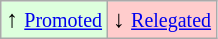<table class="wikitable" align="center">
<tr>
<td style="background:#ddffdd">↑ <small><a href='#'>Promoted</a></small></td>
<td style="background:#ffcccc">↓ <small><a href='#'>Relegated</a></small></td>
</tr>
</table>
